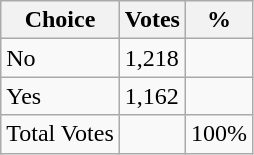<table class="wikitable">
<tr>
<th>Choice</th>
<th>Votes</th>
<th>%</th>
</tr>
<tr>
<td>No</td>
<td>1,218</td>
<td></td>
</tr>
<tr>
<td>Yes</td>
<td>1,162</td>
<td></td>
</tr>
<tr>
<td>Total Votes</td>
<td></td>
<td>100%</td>
</tr>
</table>
